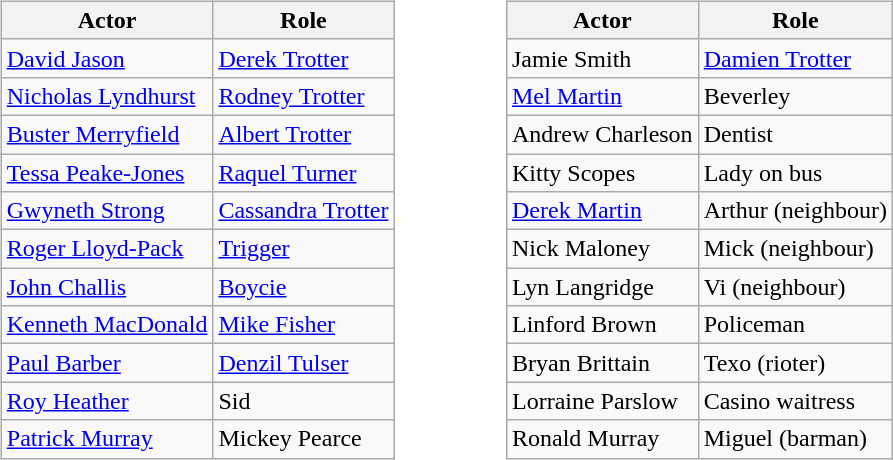<table>
<tr>
<td valign="top"><br><table class="wikitable">
<tr>
<th>Actor</th>
<th>Role</th>
</tr>
<tr>
<td><a href='#'>David Jason</a></td>
<td><a href='#'>Derek Trotter</a></td>
</tr>
<tr>
<td><a href='#'>Nicholas Lyndhurst</a></td>
<td><a href='#'>Rodney Trotter</a></td>
</tr>
<tr>
<td><a href='#'>Buster Merryfield</a></td>
<td><a href='#'>Albert Trotter</a></td>
</tr>
<tr>
<td><a href='#'>Tessa Peake-Jones</a></td>
<td><a href='#'>Raquel Turner</a></td>
</tr>
<tr>
<td><a href='#'>Gwyneth Strong</a></td>
<td><a href='#'>Cassandra Trotter</a></td>
</tr>
<tr>
<td><a href='#'>Roger Lloyd-Pack</a></td>
<td><a href='#'>Trigger</a></td>
</tr>
<tr>
<td><a href='#'>John Challis</a></td>
<td><a href='#'>Boycie</a></td>
</tr>
<tr>
<td><a href='#'>Kenneth MacDonald</a></td>
<td><a href='#'>Mike Fisher</a></td>
</tr>
<tr>
<td><a href='#'>Paul Barber</a></td>
<td><a href='#'>Denzil Tulser</a></td>
</tr>
<tr>
<td><a href='#'>Roy Heather</a></td>
<td>Sid</td>
</tr>
<tr>
<td><a href='#'>Patrick Murray</a></td>
<td>Mickey Pearce</td>
</tr>
</table>
</td>
<td width="50"> </td>
<td valign="top"><br><table class="wikitable">
<tr>
<th>Actor</th>
<th>Role</th>
</tr>
<tr>
<td>Jamie Smith</td>
<td><a href='#'>Damien Trotter</a></td>
</tr>
<tr>
<td><a href='#'>Mel Martin</a></td>
<td>Beverley</td>
</tr>
<tr>
<td>Andrew Charleson</td>
<td>Dentist</td>
</tr>
<tr>
<td>Kitty Scopes</td>
<td>Lady on bus</td>
</tr>
<tr>
<td><a href='#'>Derek Martin</a></td>
<td>Arthur (neighbour)</td>
</tr>
<tr>
<td>Nick Maloney</td>
<td>Mick (neighbour)</td>
</tr>
<tr>
<td>Lyn Langridge</td>
<td>Vi (neighbour)</td>
</tr>
<tr>
<td>Linford Brown</td>
<td>Policeman</td>
</tr>
<tr>
<td>Bryan Brittain</td>
<td>Texo (rioter)</td>
</tr>
<tr>
<td>Lorraine Parslow</td>
<td>Casino waitress</td>
</tr>
<tr>
<td>Ronald Murray</td>
<td>Miguel (barman)</td>
</tr>
</table>
</td>
</tr>
</table>
